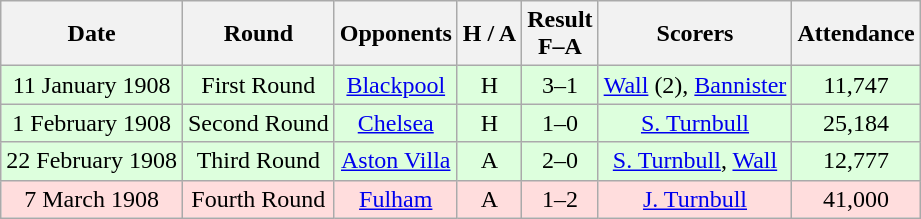<table class="wikitable" style="text-align:center">
<tr>
<th>Date</th>
<th>Round</th>
<th>Opponents</th>
<th>H / A</th>
<th>Result<br>F–A</th>
<th>Scorers</th>
<th>Attendance</th>
</tr>
<tr bgcolor="#ddffdd">
<td>11 January 1908</td>
<td>First Round</td>
<td><a href='#'>Blackpool</a></td>
<td>H</td>
<td>3–1</td>
<td><a href='#'>Wall</a> (2), <a href='#'>Bannister</a></td>
<td>11,747</td>
</tr>
<tr bgcolor="#ddffdd">
<td>1 February 1908</td>
<td>Second Round</td>
<td><a href='#'>Chelsea</a></td>
<td>H</td>
<td>1–0</td>
<td><a href='#'>S. Turnbull</a></td>
<td>25,184</td>
</tr>
<tr bgcolor="#ddffdd">
<td>22 February 1908</td>
<td>Third Round</td>
<td><a href='#'>Aston Villa</a></td>
<td>A</td>
<td>2–0</td>
<td><a href='#'>S. Turnbull</a>, <a href='#'>Wall</a></td>
<td>12,777</td>
</tr>
<tr bgcolor="#ffdddd">
<td>7 March 1908</td>
<td>Fourth Round</td>
<td><a href='#'>Fulham</a></td>
<td>A</td>
<td>1–2</td>
<td><a href='#'>J. Turnbull</a></td>
<td>41,000</td>
</tr>
</table>
